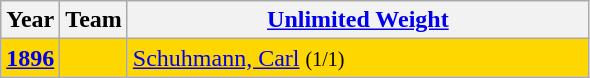<table class="wikitable sortable"  style="font-size: 100%">
<tr>
<th>Year</th>
<th>Team</th>
<th width=300><a href='#'>Unlimited Weight</a></th>
</tr>
<tr>
<td bgcolor="GOLD"><strong><a href='#'>1896</a></strong></td>
<td bgcolor="GOLD"></td>
<td bgcolor="GOLD"> <a href='#'>Schuhmann, Carl</a> <small>(1/1)</small></td>
</tr>
</table>
